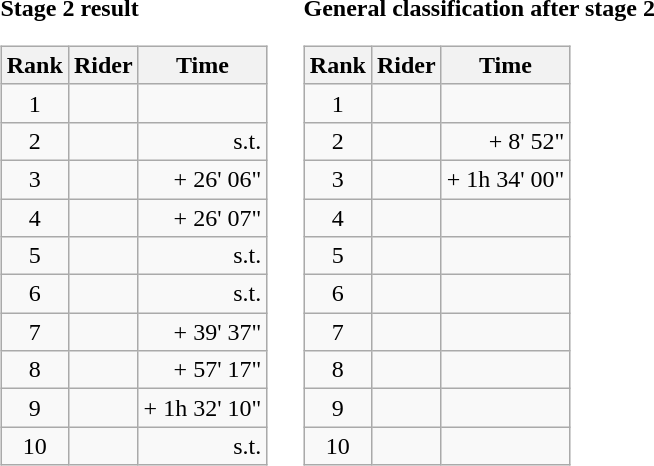<table>
<tr>
<td><strong>Stage 2 result</strong><br><table class="wikitable">
<tr>
<th scope="col">Rank</th>
<th scope="col">Rider</th>
<th scope="col">Time</th>
</tr>
<tr>
<td style="text-align:center;">1</td>
<td></td>
<td style="text-align:right;"></td>
</tr>
<tr>
<td style="text-align:center;">2</td>
<td></td>
<td style="text-align:right;">s.t.</td>
</tr>
<tr>
<td style="text-align:center;">3</td>
<td></td>
<td style="text-align:right;">+ 26' 06"</td>
</tr>
<tr>
<td style="text-align:center;">4</td>
<td></td>
<td style="text-align:right;">+ 26' 07"</td>
</tr>
<tr>
<td style="text-align:center;">5</td>
<td></td>
<td style="text-align:right;">s.t.</td>
</tr>
<tr>
<td style="text-align:center;">6</td>
<td></td>
<td style="text-align:right;">s.t.</td>
</tr>
<tr>
<td style="text-align:center;">7</td>
<td></td>
<td style="text-align:right;">+ 39' 37"</td>
</tr>
<tr>
<td style="text-align:center;">8</td>
<td></td>
<td style="text-align:right;">+ 57' 17"</td>
</tr>
<tr>
<td style="text-align:center;">9</td>
<td></td>
<td style="text-align:right;">+ 1h 32' 10"</td>
</tr>
<tr>
<td style="text-align:center;">10</td>
<td></td>
<td style="text-align:right;">s.t.</td>
</tr>
</table>
</td>
<td></td>
<td><strong>General classification after stage 2</strong><br><table class="wikitable">
<tr>
<th scope="col">Rank</th>
<th scope="col">Rider</th>
<th scope="col">Time</th>
</tr>
<tr>
<td style="text-align:center;">1</td>
<td></td>
<td style="text-align:right;"></td>
</tr>
<tr>
<td style="text-align:center;">2</td>
<td></td>
<td style="text-align:right;">+ 8' 52"</td>
</tr>
<tr>
<td style="text-align:center;">3</td>
<td></td>
<td style="text-align:right;">+ 1h 34' 00"</td>
</tr>
<tr>
<td style="text-align:center;">4</td>
<td></td>
<td></td>
</tr>
<tr>
<td style="text-align:center;">5</td>
<td></td>
<td></td>
</tr>
<tr>
<td style="text-align:center;">6</td>
<td></td>
<td></td>
</tr>
<tr>
<td style="text-align:center;">7</td>
<td></td>
<td></td>
</tr>
<tr>
<td style="text-align:center;">8</td>
<td></td>
<td></td>
</tr>
<tr>
<td style="text-align:center;">9</td>
<td></td>
<td></td>
</tr>
<tr>
<td style="text-align:center;">10</td>
<td></td>
<td></td>
</tr>
</table>
</td>
</tr>
</table>
